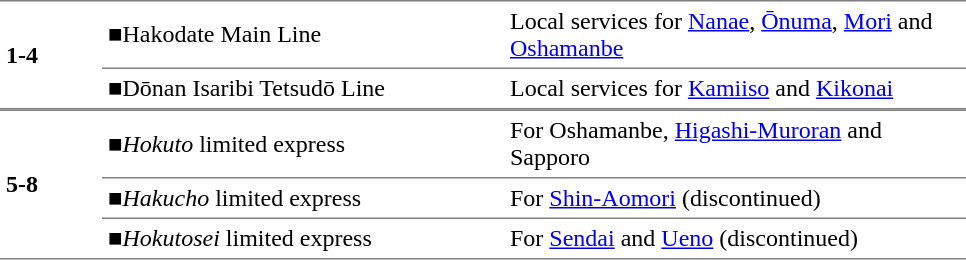<table table border=0 cellspacing=0 cellpadding=4>
<tr>
<td style="border-top:solid 1px gray; border-bottom:solid 1px gray;" width=60 rowspan=2><strong>1-4</strong></td>
<td style="border-top:solid 1px gray; border-bottom:solid 1px gray;" width=260><span>■</span>Hakodate Main Line</td>
<td style="border-top:solid 1px gray; border-bottom:solid 1px gray;" width=300>Local services for <a href='#'>Nanae</a>, <a href='#'>Ōnuma</a>, <a href='#'>Mori</a> and <a href='#'>Oshamanbe</a></td>
</tr>
<tr>
<td style="border-bottom:solid 1px gray;"><span>■</span>Dōnan Isaribi Tetsudō Line</td>
<td style="border-bottom:solid 1px gray;">Local services for <a href='#'>Kamiiso</a> and <a href='#'>Kikonai</a></td>
</tr>
<tr>
<td style="border-top:solid 1px gray; border-bottom:solid 1px gray;" width=60 rowspan=3><strong>5-8</strong></td>
<td style="border-top:solid 1px gray; border-bottom:solid 1px gray;" width=260><span>■</span><em>Hokuto</em> limited express</td>
<td style="border-top:solid 1px gray; border-bottom:solid 1px gray;" width=300>For Oshamanbe, <a href='#'>Higashi-Muroran</a> and Sapporo</td>
</tr>
<tr>
<td style="border-bottom:solid 1px gray;"><span>■</span><em>Hakucho</em> limited express</td>
<td style="border-bottom:solid 1px gray;">For <a href='#'>Shin-Aomori</a> (discontinued)</td>
</tr>
<tr>
<td style="border-bottom:solid 1px gray;"><span>■</span><em>Hokutosei</em> limited express</td>
<td style="border-bottom:solid 1px gray;">For <a href='#'>Sendai</a> and <a href='#'>Ueno</a> (discontinued)</td>
</tr>
</table>
